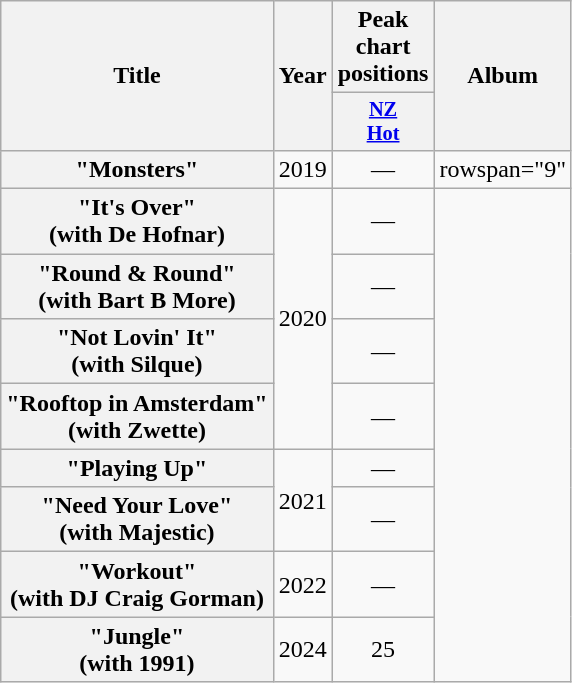<table class="wikitable plainrowheaders" style="text-align:center;">
<tr>
<th scope="col" rowspan="2">Title</th>
<th scope="col" rowspan="2">Year</th>
<th scope="col" colspan="1">Peak chart positions</th>
<th scope="col" rowspan="2">Album</th>
</tr>
<tr>
<th scope="col" style="width:3em;font-size:85%;"><a href='#'>NZ<br>Hot</a><br></th>
</tr>
<tr>
<th scope="row">"Monsters"</th>
<td>2019</td>
<td>—</td>
<td>rowspan="9" </td>
</tr>
<tr>
<th scope="row">"It's Over"<br><span>(with De Hofnar)</span></th>
<td rowspan="4">2020</td>
<td>—</td>
</tr>
<tr>
<th scope="row">"Round & Round"<br><span>(with Bart B More)</span></th>
<td>—</td>
</tr>
<tr>
<th scope="row">"Not Lovin' It"<br><span>(with Silque)</span></th>
<td>—</td>
</tr>
<tr>
<th scope="row">"Rooftop in Amsterdam"<br><span>(with Zwette)</span></th>
<td>—</td>
</tr>
<tr>
<th scope="row">"Playing Up"</th>
<td rowspan="2">2021</td>
<td>—</td>
</tr>
<tr>
<th scope="row">"Need Your Love"<br><span>(with Majestic)</span></th>
<td>—</td>
</tr>
<tr>
<th scope="row">"Workout"<br><span>(with DJ Craig Gorman)</span></th>
<td>2022</td>
<td>—</td>
</tr>
<tr>
<th scope="row">"Jungle"<br><span>(with 1991)</span></th>
<td>2024</td>
<td>25</td>
</tr>
</table>
